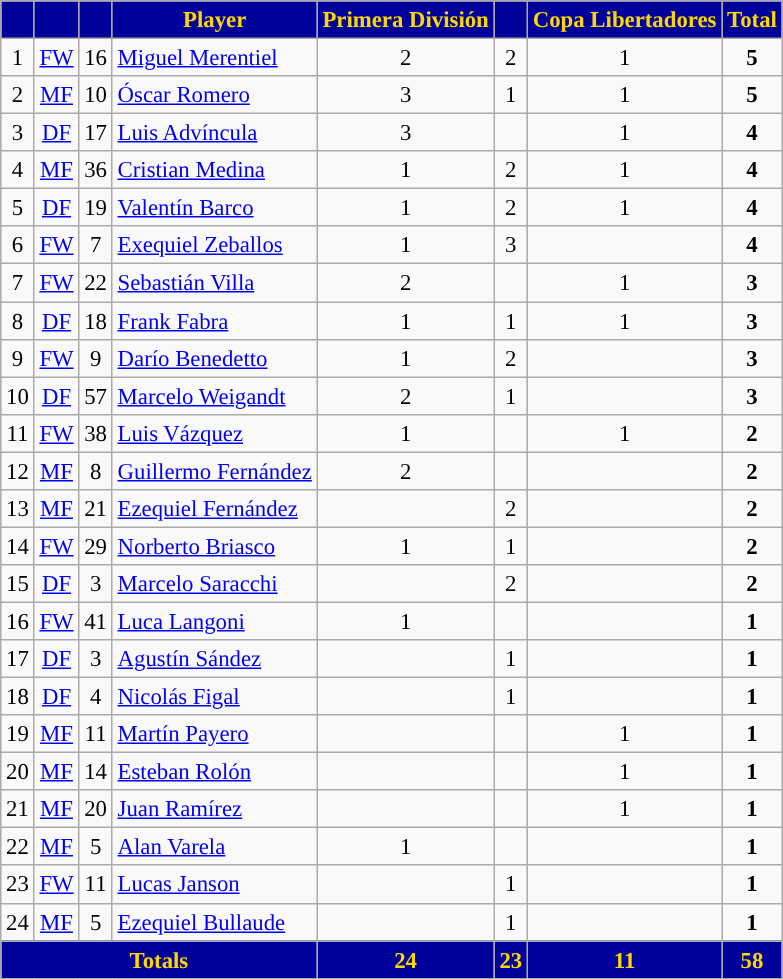<table class="wikitable sortable" style="font-size: 95%; text-align: center;">
<tr>
<th style="background:#00009B; color:gold; width=15"></th>
<th style="background:#00009B; color:gold; width=15"></th>
<th style="background:#00009B; color:gold; width=15"></th>
<th style="background:#00009B; color:gold; width=15 width=150">Player</th>
<th style="background:#00009B; color:gold; width=15 width=75">Primera División</th>
<th style="background:#00009B; color:gold; width=15 width=75"></th>
<th style="background:#00009B; color:gold; width=15 width=75">Copa Libertadores</th>
<th style="background:#00009B; color:gold; width=15 width=75">Total</th>
</tr>
<tr>
<td>1</td>
<td><a href='#'>FW</a></td>
<td>16</td>
<td align=left> <a href='#'>Miguel Merentiel</a></td>
<td>2</td>
<td>2</td>
<td>1</td>
<td><strong>5</strong></td>
</tr>
<tr>
<td>2</td>
<td><a href='#'>MF</a></td>
<td>10</td>
<td align=left> <a href='#'>Óscar Romero</a></td>
<td>3</td>
<td>1</td>
<td>1</td>
<td><strong>5</strong></td>
</tr>
<tr>
<td>3</td>
<td><a href='#'>DF</a></td>
<td>17</td>
<td align=left> <a href='#'>Luis Advíncula</a></td>
<td>3</td>
<td></td>
<td>1</td>
<td><strong>4</strong></td>
</tr>
<tr>
<td>4</td>
<td><a href='#'>MF</a></td>
<td>36</td>
<td align=left> <a href='#'>Cristian Medina</a></td>
<td>1</td>
<td>2</td>
<td>1</td>
<td><strong>4</strong></td>
</tr>
<tr>
<td>5</td>
<td><a href='#'>DF</a></td>
<td>19</td>
<td align=left> <a href='#'>Valentín Barco</a></td>
<td>1</td>
<td>2</td>
<td>1</td>
<td><strong>4</strong></td>
</tr>
<tr>
<td>6</td>
<td><a href='#'>FW</a></td>
<td>7</td>
<td align=left> <a href='#'>Exequiel Zeballos</a></td>
<td>1</td>
<td>3</td>
<td></td>
<td><strong>4</strong></td>
</tr>
<tr>
<td>7</td>
<td><a href='#'>FW</a></td>
<td>22</td>
<td align=left> <a href='#'>Sebastián Villa</a></td>
<td>2</td>
<td></td>
<td>1</td>
<td><strong>3</strong></td>
</tr>
<tr>
<td>8</td>
<td><a href='#'>DF</a></td>
<td>18</td>
<td align=left> <a href='#'>Frank Fabra</a></td>
<td>1</td>
<td>1</td>
<td>1</td>
<td><strong>3</strong></td>
</tr>
<tr>
<td>9</td>
<td><a href='#'>FW</a></td>
<td>9</td>
<td align=left> <a href='#'>Darío Benedetto</a></td>
<td>1</td>
<td>2</td>
<td></td>
<td><strong>3</strong></td>
</tr>
<tr>
<td>10</td>
<td><a href='#'>DF</a></td>
<td>57</td>
<td align=left> <a href='#'>Marcelo Weigandt</a></td>
<td>2</td>
<td>1</td>
<td></td>
<td><strong>3</strong></td>
</tr>
<tr>
<td>11</td>
<td><a href='#'>FW</a></td>
<td>38</td>
<td align=left> <a href='#'>Luis Vázquez</a></td>
<td>1</td>
<td></td>
<td>1</td>
<td><strong>2</strong></td>
</tr>
<tr>
<td>12</td>
<td><a href='#'>MF</a></td>
<td>8</td>
<td align=left> <a href='#'>Guillermo Fernández</a></td>
<td>2</td>
<td></td>
<td></td>
<td><strong>2</strong></td>
</tr>
<tr>
<td>13</td>
<td><a href='#'>MF</a></td>
<td>21</td>
<td align=left> <a href='#'>Ezequiel Fernández</a></td>
<td></td>
<td>2</td>
<td></td>
<td><strong>2</strong></td>
</tr>
<tr>
<td>14</td>
<td><a href='#'>FW</a></td>
<td>29</td>
<td align=left> <a href='#'>Norberto Briasco</a></td>
<td>1</td>
<td>1</td>
<td></td>
<td><strong>2</strong></td>
</tr>
<tr>
<td>15</td>
<td><a href='#'>DF</a></td>
<td>3</td>
<td align=left> <a href='#'>Marcelo Saracchi</a></td>
<td></td>
<td>2</td>
<td></td>
<td><strong>2</strong></td>
</tr>
<tr>
<td>16</td>
<td><a href='#'>FW</a></td>
<td>41</td>
<td align=left> <a href='#'>Luca Langoni</a></td>
<td>1</td>
<td></td>
<td></td>
<td><strong>1</strong></td>
</tr>
<tr>
<td>17</td>
<td><a href='#'>DF</a></td>
<td>3</td>
<td align=left> <a href='#'>Agustín Sández</a></td>
<td></td>
<td>1</td>
<td></td>
<td><strong>1</strong></td>
</tr>
<tr>
<td>18</td>
<td><a href='#'>DF</a></td>
<td>4</td>
<td align=left> <a href='#'>Nicolás Figal</a></td>
<td></td>
<td>1</td>
<td></td>
<td><strong>1</strong></td>
</tr>
<tr>
<td>19</td>
<td><a href='#'>MF</a></td>
<td>11</td>
<td align=left> <a href='#'>Martín Payero</a></td>
<td></td>
<td></td>
<td>1</td>
<td><strong>1</strong></td>
</tr>
<tr>
<td>20</td>
<td><a href='#'>MF</a></td>
<td>14</td>
<td align=left> <a href='#'>Esteban Rolón</a></td>
<td></td>
<td></td>
<td>1</td>
<td><strong>1</strong></td>
</tr>
<tr>
<td>21</td>
<td><a href='#'>MF</a></td>
<td>20</td>
<td align=left> <a href='#'>Juan Ramírez</a></td>
<td></td>
<td></td>
<td>1</td>
<td><strong>1</strong></td>
</tr>
<tr>
<td>22</td>
<td><a href='#'>MF</a></td>
<td>5</td>
<td align=left> <a href='#'>Alan Varela</a></td>
<td>1</td>
<td></td>
<td></td>
<td><strong>1</strong></td>
</tr>
<tr>
<td>23</td>
<td><a href='#'>FW</a></td>
<td>11</td>
<td align=left> <a href='#'>Lucas Janson</a></td>
<td></td>
<td>1</td>
<td></td>
<td><strong>1</strong></td>
</tr>
<tr>
<td>24</td>
<td><a href='#'>MF</a></td>
<td>5</td>
<td align=left> <a href='#'>Ezequiel Bullaude</a></td>
<td></td>
<td>1</td>
<td></td>
<td><strong>1</strong></td>
</tr>
<tr align=center>
<th style="background:#00009B; color:gold"; colspan=4><strong>Totals</strong></th>
<th style="background:#00009B; color:gold";><strong>24</strong></th>
<th style="background:#00009B; color:gold";><strong>23</strong></th>
<th style="background:#00009B; color:gold";><strong>11</strong></th>
<th style="background:#00009B; color:gold";><strong>58</strong></th>
</tr>
</table>
